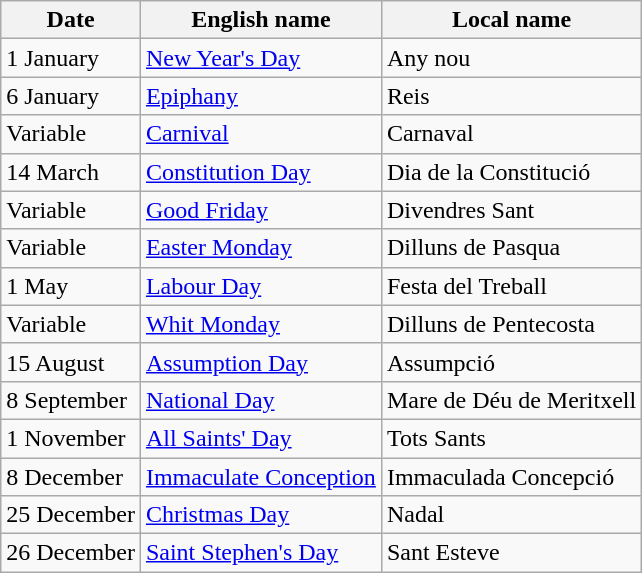<table class="wikitable sortable">
<tr>
<th>Date</th>
<th>English name</th>
<th>Local name</th>
</tr>
<tr --->
<td>1 January</td>
<td><a href='#'>New Year's Day</a></td>
<td>Any nou</td>
</tr>
<tr --->
<td>6 January</td>
<td><a href='#'>Epiphany</a></td>
<td>Reis</td>
</tr>
<tr --->
<td>Variable</td>
<td><a href='#'>Carnival</a></td>
<td>Carnaval</td>
</tr>
<tr --->
<td>14 March</td>
<td><a href='#'>Constitution Day</a></td>
<td>Dia de la Constitució</td>
</tr>
<tr --->
<td>Variable</td>
<td><a href='#'>Good Friday</a></td>
<td>Divendres Sant</td>
</tr>
<tr --->
<td>Variable</td>
<td><a href='#'>Easter Monday</a></td>
<td>Dilluns de Pasqua</td>
</tr>
<tr --->
<td>1 May</td>
<td><a href='#'>Labour Day</a></td>
<td>Festa del Treball</td>
</tr>
<tr --->
<td>Variable</td>
<td><a href='#'>Whit Monday</a></td>
<td>Dilluns de Pentecosta</td>
</tr>
<tr --->
<td>15 August</td>
<td><a href='#'>Assumption Day</a></td>
<td>Assumpció</td>
</tr>
<tr --->
<td>8 September</td>
<td><a href='#'>National Day</a></td>
<td>Mare de Déu de Meritxell</td>
</tr>
<tr --->
<td>1 November</td>
<td><a href='#'>All Saints' Day</a></td>
<td>Tots Sants</td>
</tr>
<tr --->
<td>8 December</td>
<td><a href='#'>Immaculate Conception</a></td>
<td>Immaculada Concepció</td>
</tr>
<tr --->
<td>25 December</td>
<td><a href='#'>Christmas Day</a></td>
<td>Nadal</td>
</tr>
<tr --->
<td>26 December</td>
<td><a href='#'>Saint Stephen's Day</a></td>
<td>Sant Esteve</td>
</tr>
</table>
